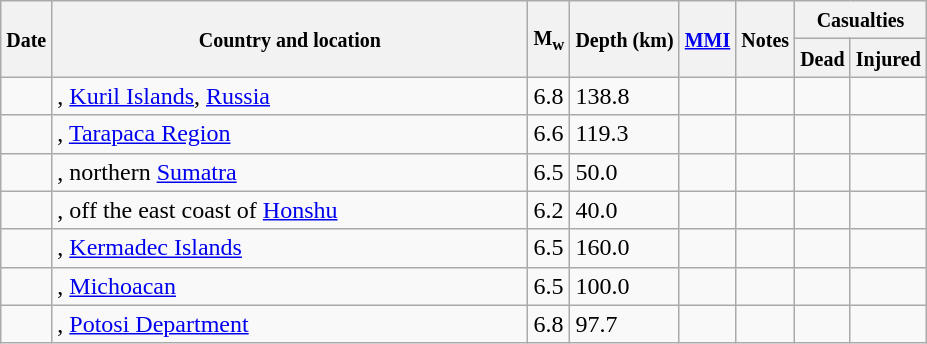<table class="wikitable sortable sort-under" style="border:1px black; margin-left:1em;">
<tr>
<th rowspan="2"><small>Date</small></th>
<th rowspan="2" style="width: 310px"><small>Country and location</small></th>
<th rowspan="2"><small>M<sub>w</sub></small></th>
<th rowspan="2"><small>Depth (km)</small></th>
<th rowspan="2"><small><a href='#'>MMI</a></small></th>
<th rowspan="2" class="unsortable"><small>Notes</small></th>
<th colspan="2"><small>Casualties</small></th>
</tr>
<tr>
<th><small>Dead</small></th>
<th><small>Injured</small></th>
</tr>
<tr>
<td></td>
<td>, <a href='#'>Kuril Islands</a>, <a href='#'>Russia</a></td>
<td>6.8</td>
<td>138.8</td>
<td></td>
<td></td>
<td></td>
<td></td>
</tr>
<tr>
<td></td>
<td>, <a href='#'>Tarapaca Region</a></td>
<td>6.6</td>
<td>119.3</td>
<td></td>
<td></td>
<td></td>
<td></td>
</tr>
<tr>
<td></td>
<td>, northern <a href='#'>Sumatra</a></td>
<td>6.5</td>
<td>50.0</td>
<td></td>
<td></td>
<td></td>
<td></td>
</tr>
<tr>
<td></td>
<td>, off the east coast of <a href='#'>Honshu</a></td>
<td>6.2</td>
<td>40.0</td>
<td></td>
<td></td>
<td></td>
<td></td>
</tr>
<tr>
<td></td>
<td>, <a href='#'>Kermadec Islands</a></td>
<td>6.5</td>
<td>160.0</td>
<td></td>
<td></td>
<td></td>
<td></td>
</tr>
<tr>
<td></td>
<td>, <a href='#'>Michoacan</a></td>
<td>6.5</td>
<td>100.0</td>
<td></td>
<td></td>
<td></td>
<td></td>
</tr>
<tr>
<td></td>
<td>, <a href='#'>Potosi Department</a></td>
<td>6.8</td>
<td>97.7</td>
<td></td>
<td></td>
<td></td>
<td></td>
</tr>
</table>
